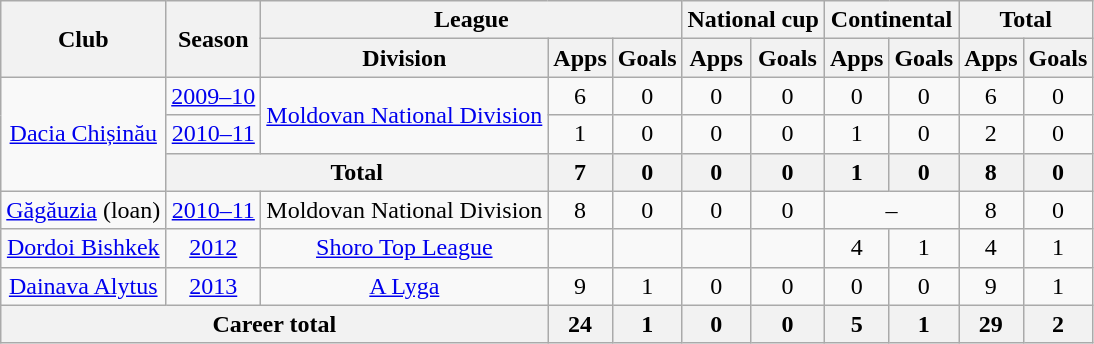<table class="wikitable" style="text-align:center">
<tr>
<th rowspan="2">Club</th>
<th rowspan="2">Season</th>
<th colspan="3">League</th>
<th colspan="2">National cup</th>
<th colspan="2">Continental</th>
<th colspan="2">Total</th>
</tr>
<tr>
<th>Division</th>
<th>Apps</th>
<th>Goals</th>
<th>Apps</th>
<th>Goals</th>
<th>Apps</th>
<th>Goals</th>
<th>Apps</th>
<th>Goals</th>
</tr>
<tr>
<td rowspan="3"><a href='#'>Dacia Chișinău</a></td>
<td><a href='#'>2009–10</a></td>
<td rowspan="2"><a href='#'>Moldovan National Division</a></td>
<td>6</td>
<td>0</td>
<td>0</td>
<td>0</td>
<td>0</td>
<td>0</td>
<td>6</td>
<td>0</td>
</tr>
<tr>
<td><a href='#'>2010–11</a></td>
<td>1</td>
<td>0</td>
<td>0</td>
<td>0</td>
<td>1</td>
<td>0</td>
<td>2</td>
<td>0</td>
</tr>
<tr>
<th colspan="2">Total</th>
<th>7</th>
<th>0</th>
<th>0</th>
<th>0</th>
<th>1</th>
<th>0</th>
<th>8</th>
<th>0</th>
</tr>
<tr>
<td><a href='#'>Găgăuzia</a> (loan)</td>
<td><a href='#'>2010–11</a></td>
<td>Moldovan National Division</td>
<td>8</td>
<td>0</td>
<td>0</td>
<td>0</td>
<td colspan="2">–</td>
<td>8</td>
<td>0</td>
</tr>
<tr>
<td><a href='#'>Dordoi Bishkek</a></td>
<td><a href='#'>2012</a></td>
<td><a href='#'>Shoro Top League</a></td>
<td></td>
<td></td>
<td></td>
<td></td>
<td>4</td>
<td>1</td>
<td>4</td>
<td>1</td>
</tr>
<tr>
<td><a href='#'>Dainava Alytus</a></td>
<td><a href='#'>2013</a></td>
<td><a href='#'>A Lyga</a></td>
<td>9</td>
<td>1</td>
<td>0</td>
<td>0</td>
<td>0</td>
<td>0</td>
<td>9</td>
<td>1</td>
</tr>
<tr>
<th colspan="3">Career total</th>
<th>24</th>
<th>1</th>
<th>0</th>
<th>0</th>
<th>5</th>
<th>1</th>
<th>29</th>
<th>2</th>
</tr>
</table>
